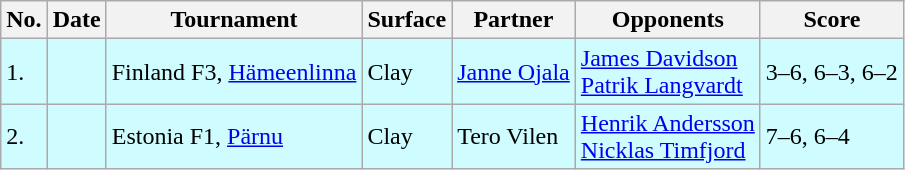<table class="sortable wikitable">
<tr>
<th>No.</th>
<th>Date</th>
<th>Tournament</th>
<th>Surface</th>
<th>Partner</th>
<th>Opponents</th>
<th class="unsortable">Score</th>
</tr>
<tr style="background:#cffcff;">
<td>1.</td>
<td></td>
<td>Finland F3, <a href='#'>Hämeenlinna</a></td>
<td>Clay</td>
<td> <a href='#'>Janne Ojala</a></td>
<td> <a href='#'>James Davidson</a> <br>  <a href='#'>Patrik Langvardt</a></td>
<td>3–6, 6–3, 6–2</td>
</tr>
<tr style="background:#cffcff;">
<td>2.</td>
<td></td>
<td>Estonia F1, <a href='#'>Pärnu</a></td>
<td>Clay</td>
<td> Tero Vilen</td>
<td> <a href='#'>Henrik Andersson</a> <br>  <a href='#'>Nicklas Timfjord</a></td>
<td>7–6, 6–4</td>
</tr>
</table>
